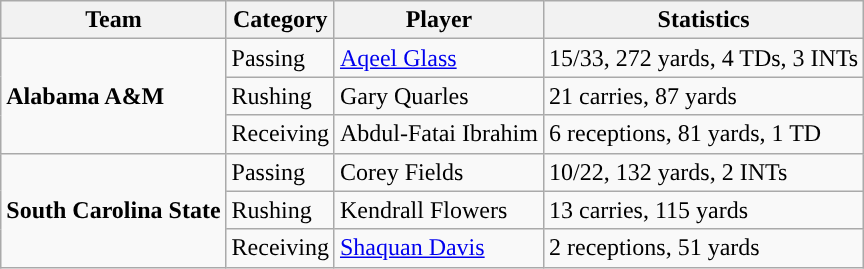<table class="wikitable" style="float: left;">
<tr>
<th>Team</th>
<th>Category</th>
<th>Player</th>
<th>Statistics</th>
</tr>
<tr>
<td rowspan=3><strong>Alabama A&M</strong></td>
<td>Passing</td>
<td><a href='#'>Aqeel Glass</a></td>
<td>15/33, 272 yards, 4 TDs, 3 INTs</td>
</tr>
<tr>
<td>Rushing</td>
<td>Gary Quarles</td>
<td>21 carries, 87 yards</td>
</tr>
<tr>
<td>Receiving</td>
<td>Abdul-Fatai Ibrahim</td>
<td>6 receptions, 81 yards, 1 TD</td>
</tr>
<tr>
<td rowspan=3><strong>South Carolina State</strong></td>
<td>Passing</td>
<td>Corey Fields</td>
<td>10/22, 132 yards, 2 INTs</td>
</tr>
<tr>
<td>Rushing</td>
<td>Kendrall Flowers</td>
<td>13 carries, 115 yards</td>
</tr>
<tr>
<td>Receiving</td>
<td><a href='#'>Shaquan Davis</a></td>
<td>2 receptions, 51 yards</td>
</tr>
</table>
